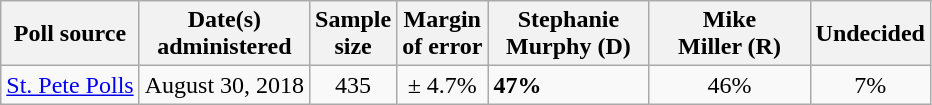<table class="wikitable">
<tr>
<th>Poll source</th>
<th>Date(s)<br>administered</th>
<th>Sample<br>size</th>
<th>Margin<br>of error</th>
<th style="width:100px;">Stephanie<br>Murphy (D)</th>
<th style="width:100px;">Mike<br>Miller (R)</th>
<th>Undecided</th>
</tr>
<tr>
<td><a href='#'>St. Pete Polls</a></td>
<td align=center>August 30, 2018</td>
<td align=center>435</td>
<td align=center>± 4.7%</td>
<td><strong>47%</strong></td>
<td align=center>46%</td>
<td align=center>7%</td>
</tr>
</table>
